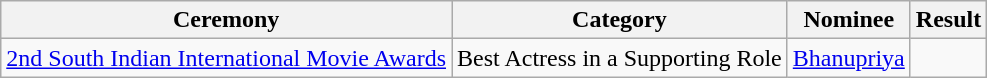<table class="wikitable">
<tr>
<th>Ceremony</th>
<th>Category</th>
<th>Nominee</th>
<th>Result</th>
</tr>
<tr>
<td><a href='#'>2nd South Indian International Movie Awards</a></td>
<td>Best Actress in a Supporting Role</td>
<td><a href='#'>Bhanupriya</a></td>
<td></td>
</tr>
</table>
